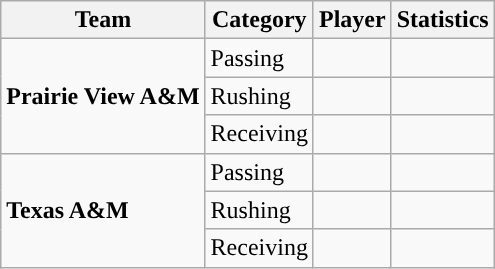<table class="wikitable" style="float: left;">
<tr>
<th>Team</th>
<th>Category</th>
<th>Player</th>
<th>Statistics</th>
</tr>
<tr>
<td rowspan=3><strong>Prairie View A&M</strong></td>
<td>Passing</td>
<td> </td>
<td> </td>
</tr>
<tr>
<td>Rushing</td>
<td> </td>
<td> </td>
</tr>
<tr>
<td>Receiving</td>
<td> </td>
<td> </td>
</tr>
<tr>
<td rowspan=3><strong>Texas A&M</strong></td>
<td>Passing</td>
<td> </td>
<td> </td>
</tr>
<tr>
<td>Rushing</td>
<td> </td>
<td> </td>
</tr>
<tr>
<td>Receiving</td>
<td> </td>
<td> </td>
</tr>
</table>
